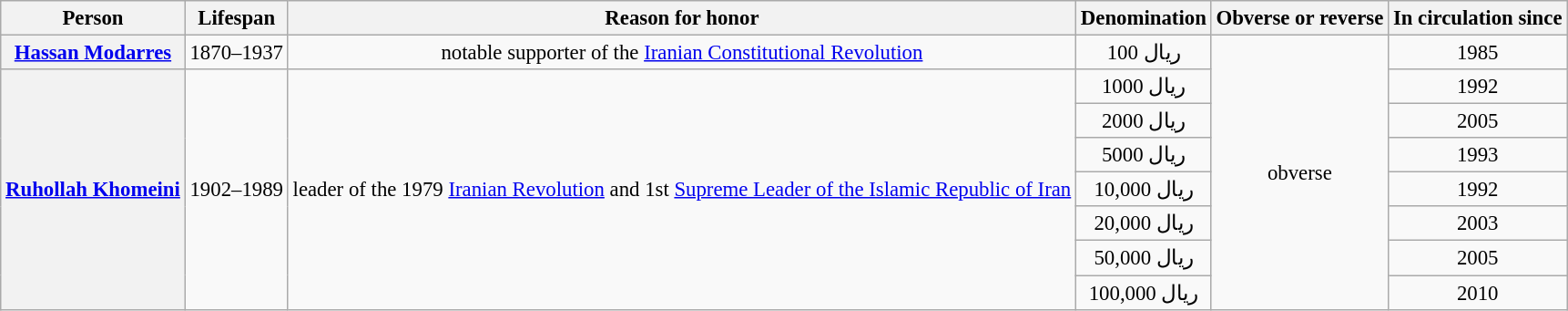<table class="wikitable" style="font-size: 95%; text-align:center;">
<tr>
<th>Person</th>
<th>Lifespan</th>
<th>Reason for honor</th>
<th>Denomination</th>
<th>Obverse or reverse</th>
<th>In circulation since</th>
</tr>
<tr>
<th><a href='#'>Hassan Modarres</a></th>
<td>1870–1937</td>
<td>notable supporter of the <a href='#'>Iranian Constitutional Revolution</a></td>
<td>100 ریال</td>
<td rowspan=8>obverse</td>
<td>1985</td>
</tr>
<tr>
<th rowspan="7"><a href='#'>Ruhollah Khomeini</a></th>
<td rowspan="7">1902–1989</td>
<td rowspan="7">leader of the 1979 <a href='#'>Iranian Revolution</a> and 1st <a href='#'>Supreme Leader of the Islamic Republic of Iran</a></td>
<td>1000 ریال</td>
<td>1992</td>
</tr>
<tr>
<td>2000 ریال</td>
<td>2005</td>
</tr>
<tr>
<td>5000 ریال</td>
<td>1993</td>
</tr>
<tr>
<td>10,000 ریال</td>
<td>1992</td>
</tr>
<tr>
<td>20,000 ریال</td>
<td>2003</td>
</tr>
<tr>
<td>50,000 ریال</td>
<td>2005</td>
</tr>
<tr>
<td>100,000 ریال</td>
<td>2010</td>
</tr>
</table>
